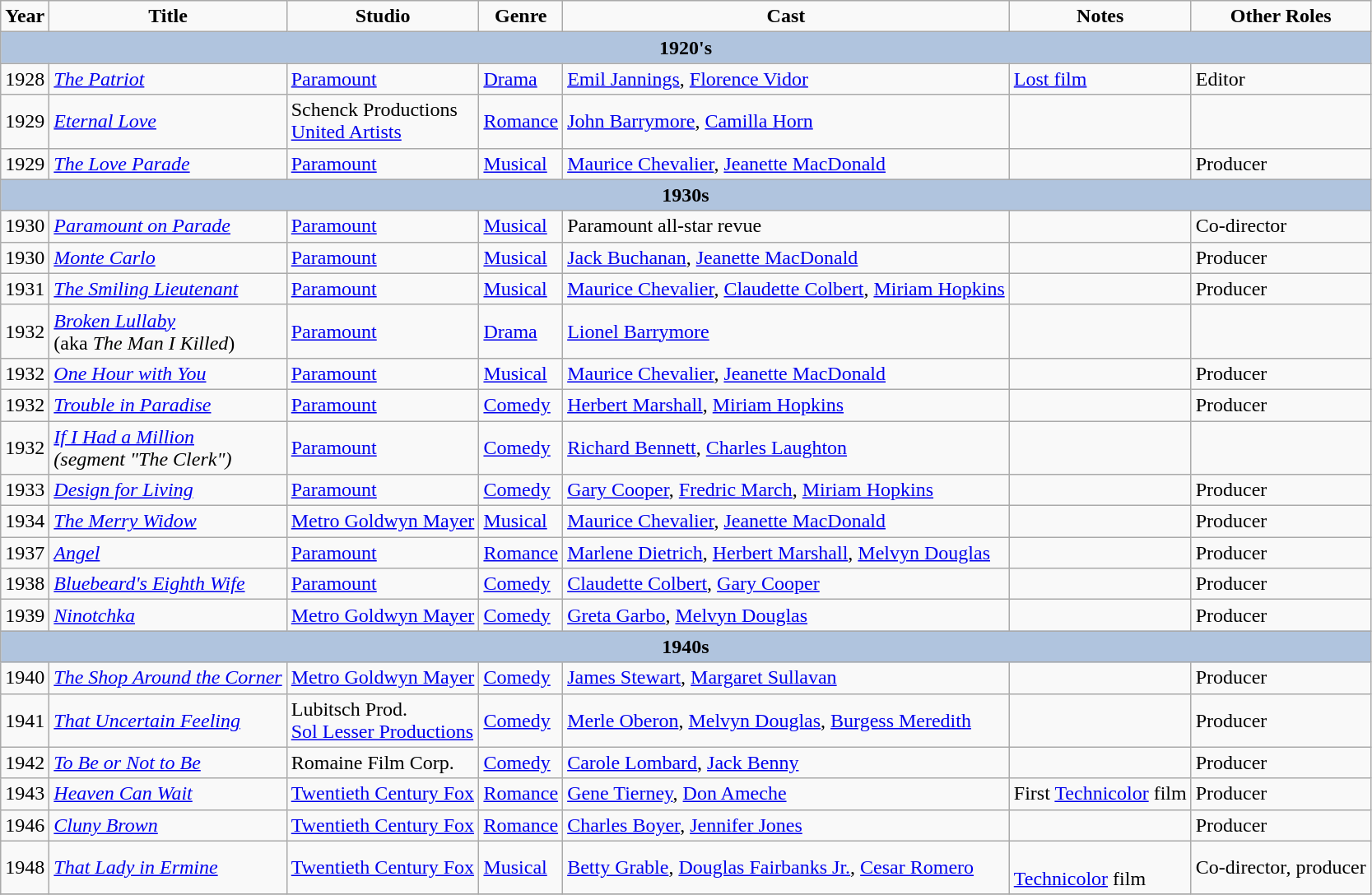<table class="wikitable">
<tr>
<td style="text-align: center;"><strong>Year</strong></td>
<td style="text-align: center;"><strong>Title</strong></td>
<td style="text-align: center;"><strong>Studio</strong></td>
<td style="text-align: center;"><strong>Genre</strong></td>
<td style="text-align: center;"><strong>Cast</strong></td>
<td style="text-align: center;"><strong>Notes</strong></td>
<td style="text-align: center;"><strong>Other Roles</strong></td>
</tr>
<tr>
<td colspan="8" align="center" style="background:LightSteelBlue"><strong>1920's</strong></td>
</tr>
<tr>
<td>1928</td>
<td><em><a href='#'>The Patriot</a></em></td>
<td><a href='#'>Paramount</a></td>
<td><a href='#'>Drama</a></td>
<td><a href='#'>Emil Jannings</a>, <a href='#'>Florence Vidor</a></td>
<td><a href='#'>Lost film</a></td>
<td>Editor</td>
</tr>
<tr>
<td>1929</td>
<td><em><a href='#'>Eternal Love</a></em></td>
<td>Schenck Productions<br><a href='#'>United Artists</a></td>
<td><a href='#'>Romance</a></td>
<td><a href='#'>John Barrymore</a>, <a href='#'>Camilla Horn</a></td>
<td></td>
<td></td>
</tr>
<tr>
<td>1929</td>
<td><em><a href='#'>The Love Parade</a></em></td>
<td><a href='#'>Paramount</a></td>
<td><a href='#'>Musical</a></td>
<td><a href='#'>Maurice Chevalier</a>, <a href='#'>Jeanette MacDonald</a></td>
<td></td>
<td>Producer</td>
</tr>
<tr>
<td colspan="8" align="center" style="background:LightSteelBlue"><strong>1930s</strong></td>
</tr>
<tr>
<td>1930</td>
<td><em><a href='#'>Paramount on Parade</a></em></td>
<td><a href='#'>Paramount</a></td>
<td><a href='#'>Musical</a></td>
<td>Paramount all-star revue</td>
<td></td>
<td>Co-director</td>
</tr>
<tr>
<td>1930</td>
<td><em><a href='#'>Monte Carlo</a></em></td>
<td><a href='#'>Paramount</a></td>
<td><a href='#'>Musical</a></td>
<td><a href='#'>Jack Buchanan</a>, <a href='#'>Jeanette MacDonald</a></td>
<td></td>
<td>Producer</td>
</tr>
<tr>
<td>1931</td>
<td><em><a href='#'>The Smiling Lieutenant</a></em></td>
<td><a href='#'>Paramount</a></td>
<td><a href='#'>Musical</a></td>
<td><a href='#'>Maurice Chevalier</a>, <a href='#'>Claudette Colbert</a>, <a href='#'>Miriam Hopkins</a></td>
<td></td>
<td>Producer</td>
</tr>
<tr>
<td>1932</td>
<td><em><a href='#'>Broken Lullaby</a></em><br>(aka <em>The Man I Killed</em>)</td>
<td><a href='#'>Paramount</a></td>
<td><a href='#'>Drama</a></td>
<td><a href='#'>Lionel Barrymore</a></td>
<td></td>
<td></td>
</tr>
<tr>
<td>1932</td>
<td><em><a href='#'>One Hour with You</a></em></td>
<td><a href='#'>Paramount</a></td>
<td><a href='#'>Musical</a></td>
<td><a href='#'>Maurice Chevalier</a>, <a href='#'>Jeanette MacDonald</a></td>
<td></td>
<td>Producer</td>
</tr>
<tr>
<td>1932</td>
<td><em><a href='#'>Trouble in Paradise</a></em></td>
<td><a href='#'>Paramount</a></td>
<td><a href='#'>Comedy</a></td>
<td><a href='#'>Herbert Marshall</a>, <a href='#'>Miriam Hopkins</a></td>
<td></td>
<td>Producer</td>
</tr>
<tr>
<td>1932</td>
<td><em><a href='#'>If I Had a Million</a></em><br><em>(segment "The Clerk")</em></td>
<td><a href='#'>Paramount</a></td>
<td><a href='#'>Comedy</a></td>
<td><a href='#'>Richard Bennett</a>, <a href='#'>Charles Laughton</a></td>
<td></td>
<td></td>
</tr>
<tr>
<td>1933</td>
<td><em><a href='#'>Design for Living</a></em></td>
<td><a href='#'>Paramount</a></td>
<td><a href='#'>Comedy</a></td>
<td><a href='#'>Gary Cooper</a>, <a href='#'>Fredric March</a>, <a href='#'>Miriam Hopkins</a></td>
<td></td>
<td>Producer</td>
</tr>
<tr>
<td>1934</td>
<td><em><a href='#'>The Merry Widow</a></em></td>
<td><a href='#'>Metro Goldwyn Mayer</a></td>
<td><a href='#'>Musical</a></td>
<td><a href='#'>Maurice Chevalier</a>, <a href='#'>Jeanette MacDonald</a></td>
<td></td>
<td>Producer</td>
</tr>
<tr>
<td>1937</td>
<td><em><a href='#'>Angel</a></em></td>
<td><a href='#'>Paramount</a></td>
<td><a href='#'>Romance</a></td>
<td><a href='#'>Marlene Dietrich</a>, <a href='#'>Herbert Marshall</a>, <a href='#'>Melvyn Douglas</a></td>
<td></td>
<td>Producer</td>
</tr>
<tr>
<td>1938</td>
<td><em><a href='#'>Bluebeard's Eighth Wife</a></em></td>
<td><a href='#'>Paramount</a></td>
<td><a href='#'>Comedy</a></td>
<td><a href='#'>Claudette Colbert</a>, <a href='#'>Gary Cooper</a></td>
<td></td>
<td>Producer</td>
</tr>
<tr>
<td>1939</td>
<td><em><a href='#'>Ninotchka</a></em></td>
<td><a href='#'>Metro Goldwyn Mayer</a></td>
<td><a href='#'>Comedy</a></td>
<td><a href='#'>Greta Garbo</a>, <a href='#'>Melvyn Douglas</a></td>
<td></td>
<td>Producer</td>
</tr>
<tr>
<td colspan="8" align="center" style="background:LightSteelBlue"><strong>1940s</strong></td>
</tr>
<tr>
<td>1940</td>
<td><em><a href='#'>The Shop Around the Corner</a></em></td>
<td><a href='#'>Metro Goldwyn Mayer</a></td>
<td><a href='#'>Comedy</a></td>
<td><a href='#'>James Stewart</a>, <a href='#'>Margaret Sullavan</a></td>
<td></td>
<td>Producer</td>
</tr>
<tr>
<td>1941</td>
<td><em><a href='#'>That Uncertain Feeling</a></em></td>
<td>Lubitsch Prod.<br><a href='#'>Sol Lesser Productions</a></td>
<td><a href='#'>Comedy</a></td>
<td><a href='#'>Merle Oberon</a>, <a href='#'>Melvyn Douglas</a>, <a href='#'>Burgess Meredith</a></td>
<td></td>
<td>Producer</td>
</tr>
<tr>
<td>1942</td>
<td><em><a href='#'>To Be or Not to Be</a></em></td>
<td>Romaine Film Corp.</td>
<td><a href='#'>Comedy</a></td>
<td><a href='#'>Carole Lombard</a>, <a href='#'>Jack Benny</a></td>
<td></td>
<td>Producer</td>
</tr>
<tr>
<td>1943</td>
<td><em><a href='#'>Heaven Can Wait</a></em></td>
<td><a href='#'>Twentieth Century Fox</a></td>
<td><a href='#'>Romance</a></td>
<td><a href='#'>Gene Tierney</a>, <a href='#'>Don Ameche</a></td>
<td>First <a href='#'>Technicolor</a> film</td>
<td>Producer</td>
</tr>
<tr>
<td>1946</td>
<td><em><a href='#'>Cluny Brown</a></em></td>
<td><a href='#'>Twentieth Century Fox</a></td>
<td><a href='#'>Romance</a></td>
<td><a href='#'>Charles Boyer</a>, <a href='#'>Jennifer Jones</a></td>
<td></td>
<td>Producer</td>
</tr>
<tr>
<td>1948</td>
<td><em><a href='#'>That Lady in Ermine</a></em></td>
<td><a href='#'>Twentieth Century Fox</a></td>
<td><a href='#'>Musical</a></td>
<td><a href='#'>Betty Grable</a>, <a href='#'>Douglas Fairbanks Jr.</a>, <a href='#'>Cesar Romero</a></td>
<td><br><a href='#'>Technicolor</a> film</td>
<td>Co-director, producer</td>
</tr>
<tr>
</tr>
</table>
